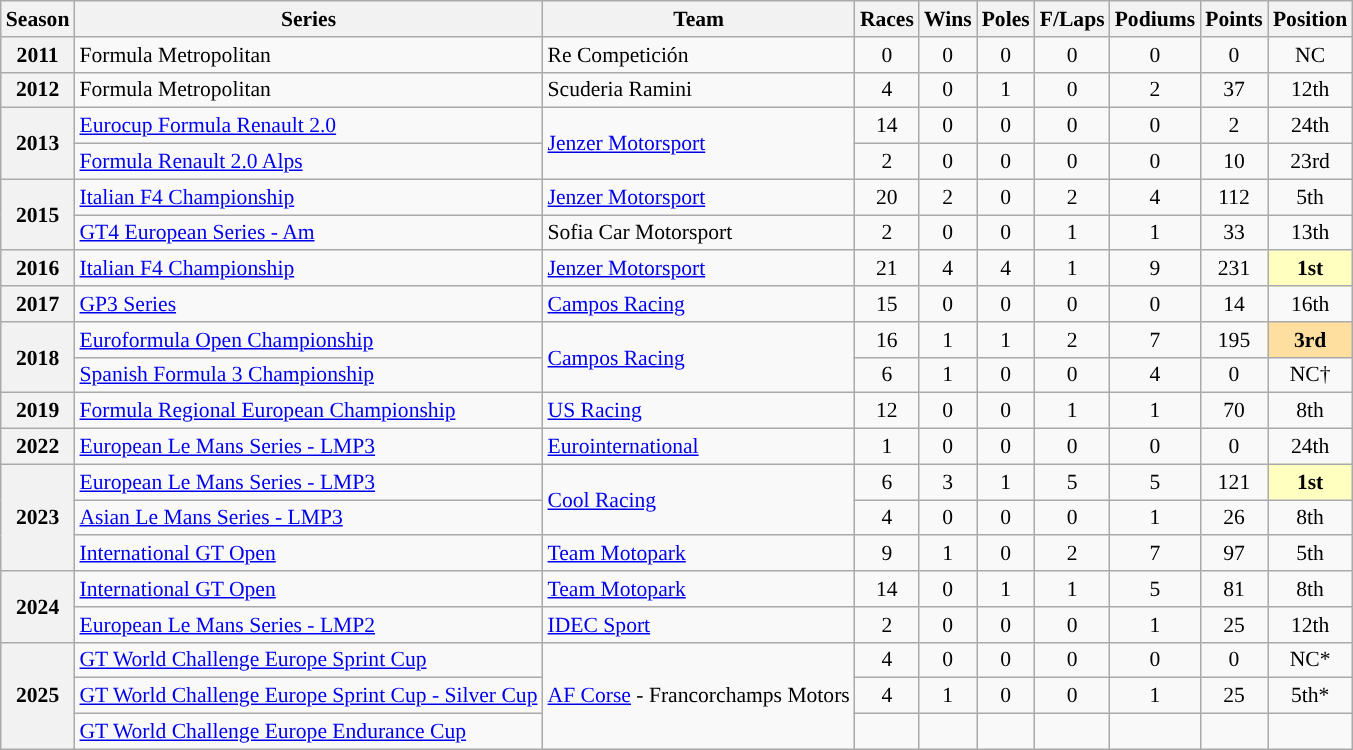<table class="wikitable" style="font-size: 90%; text-align:center">
<tr>
<th>Season</th>
<th>Series</th>
<th>Team</th>
<th>Races</th>
<th>Wins</th>
<th>Poles</th>
<th>F/Laps</th>
<th>Podiums</th>
<th>Points</th>
<th>Position</th>
</tr>
<tr>
<th>2011</th>
<td align=left>Formula Metropolitan</td>
<td align=left>Re Competición</td>
<td>0</td>
<td>0</td>
<td>0</td>
<td>0</td>
<td>0</td>
<td>0</td>
<td>NC</td>
</tr>
<tr>
<th>2012</th>
<td align=left>Formula Metropolitan</td>
<td align=left>Scuderia Ramini</td>
<td>4</td>
<td>0</td>
<td>1</td>
<td>0</td>
<td>2</td>
<td>37</td>
<td>12th</td>
</tr>
<tr>
<th rowspan=2>2013</th>
<td align=left><a href='#'>Eurocup Formula Renault 2.0</a></td>
<td align=left rowspan=2><a href='#'>Jenzer Motorsport</a></td>
<td>14</td>
<td>0</td>
<td>0</td>
<td>0</td>
<td>0</td>
<td>2</td>
<td>24th</td>
</tr>
<tr>
<td align=left><a href='#'>Formula Renault 2.0 Alps</a></td>
<td>2</td>
<td>0</td>
<td>0</td>
<td>0</td>
<td>0</td>
<td>10</td>
<td>23rd</td>
</tr>
<tr>
<th rowspan=2>2015</th>
<td align=left><a href='#'>Italian F4 Championship</a></td>
<td align=left><a href='#'>Jenzer Motorsport</a></td>
<td>20</td>
<td>2</td>
<td>0</td>
<td>2</td>
<td>4</td>
<td>112</td>
<td>5th</td>
</tr>
<tr>
<td align=left><a href='#'>GT4 European Series - Am</a></td>
<td align=left>Sofia Car Motorsport</td>
<td>2</td>
<td>0</td>
<td>0</td>
<td>1</td>
<td>1</td>
<td>33</td>
<td>13th</td>
</tr>
<tr>
<th>2016</th>
<td align=left><a href='#'>Italian F4 Championship</a></td>
<td align=left><a href='#'>Jenzer Motorsport</a></td>
<td>21</td>
<td>4</td>
<td>4</td>
<td>1</td>
<td>9</td>
<td>231</td>
<td style="background:#FFFFBF;"><strong>1st</strong></td>
</tr>
<tr>
<th>2017</th>
<td align=left><a href='#'>GP3 Series</a></td>
<td align=left><a href='#'>Campos Racing</a></td>
<td>15</td>
<td>0</td>
<td>0</td>
<td>0</td>
<td>0</td>
<td>14</td>
<td>16th</td>
</tr>
<tr>
<th rowspan=2>2018</th>
<td align=left><a href='#'>Euroformula Open Championship</a></td>
<td align=left rowspan=2><a href='#'>Campos Racing</a></td>
<td>16</td>
<td>1</td>
<td>1</td>
<td>2</td>
<td>7</td>
<td>195</td>
<td style="background:#FFDF9F;"><strong>3rd</strong></td>
</tr>
<tr>
<td align=left><a href='#'>Spanish Formula 3 Championship</a></td>
<td>6</td>
<td>1</td>
<td>0</td>
<td>0</td>
<td>4</td>
<td>0</td>
<td>NC†</td>
</tr>
<tr>
<th>2019</th>
<td align=left><a href='#'>Formula Regional European Championship</a></td>
<td align=left><a href='#'>US Racing</a></td>
<td>12</td>
<td>0</td>
<td>0</td>
<td>1</td>
<td>1</td>
<td>70</td>
<td>8th</td>
</tr>
<tr>
<th>2022</th>
<td align=left><a href='#'>European Le Mans Series - LMP3</a></td>
<td align=left><a href='#'>Eurointernational</a></td>
<td>1</td>
<td>0</td>
<td>0</td>
<td>0</td>
<td>0</td>
<td>0</td>
<td>24th</td>
</tr>
<tr>
<th rowspan="3">2023</th>
<td align="left"><a href='#'>European Le Mans Series - LMP3</a></td>
<td rowspan="2" align="left"><a href='#'>Cool Racing</a></td>
<td>6</td>
<td>3</td>
<td>1</td>
<td>5</td>
<td>5</td>
<td>121</td>
<td style="background:#FFFFBF;"><strong>1st</strong></td>
</tr>
<tr>
<td align=left><a href='#'>Asian Le Mans Series - LMP3</a></td>
<td>4</td>
<td>0</td>
<td>0</td>
<td>0</td>
<td>1</td>
<td>26</td>
<td>8th</td>
</tr>
<tr>
<td align=left><a href='#'>International GT Open</a></td>
<td align=left><a href='#'>Team Motopark</a></td>
<td>9</td>
<td>1</td>
<td>0</td>
<td>2</td>
<td>7</td>
<td>97</td>
<td>5th</td>
</tr>
<tr>
<th rowspan="2">2024</th>
<td align=left><a href='#'>International GT Open</a></td>
<td align=left><a href='#'>Team Motopark</a></td>
<td>14</td>
<td>0</td>
<td>1</td>
<td>1</td>
<td>5</td>
<td>81</td>
<td>8th</td>
</tr>
<tr>
<td align=left><a href='#'>European Le Mans Series - LMP2</a></td>
<td align=left><a href='#'>IDEC Sport</a></td>
<td>2</td>
<td>0</td>
<td>0</td>
<td>0</td>
<td>1</td>
<td>25</td>
<td>12th</td>
</tr>
<tr>
<th rowspan="3">2025</th>
<td align=left><a href='#'>GT World Challenge Europe Sprint Cup</a></td>
<td rowspan="3" align="left"><a href='#'>AF Corse</a> - Francorchamps Motors</td>
<td>4</td>
<td>0</td>
<td>0</td>
<td>0</td>
<td>0</td>
<td>0</td>
<td>NC*</td>
</tr>
<tr>
<td align=left><a href='#'>GT World Challenge Europe Sprint Cup - Silver Cup</a></td>
<td>4</td>
<td>1</td>
<td>0</td>
<td>0</td>
<td>1</td>
<td>25</td>
<td>5th*</td>
</tr>
<tr>
<td align="left"><a href='#'>GT World Challenge Europe Endurance Cup</a></td>
<td></td>
<td></td>
<td></td>
<td></td>
<td></td>
<td></td>
<td></td>
</tr>
</table>
